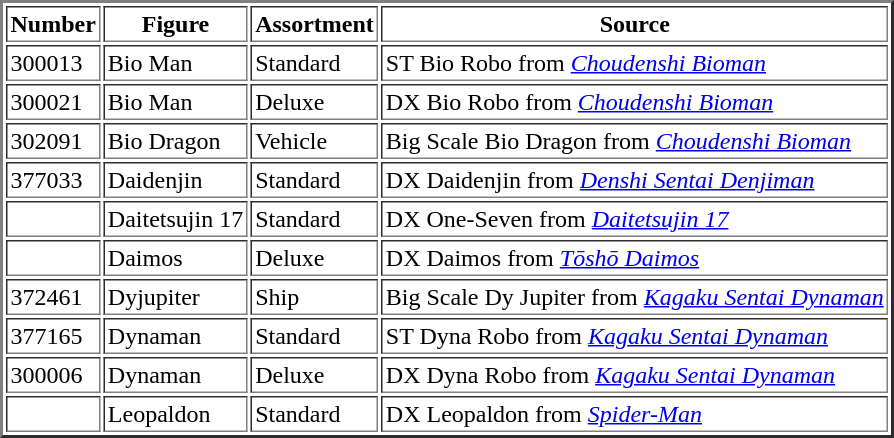<table border="2" cellpadding="2">
<tr>
<th>Number</th>
<th>Figure</th>
<th>Assortment</th>
<th>Source</th>
</tr>
<tr --->
<td>300013</td>
<td>Bio Man</td>
<td>Standard</td>
<td>ST Bio Robo from <em><a href='#'>Choudenshi Bioman</a></em></td>
</tr>
<tr --->
<td>300021</td>
<td>Bio Man</td>
<td>Deluxe</td>
<td>DX Bio Robo from <em><a href='#'>Choudenshi Bioman</a></em></td>
</tr>
<tr --->
<td>302091</td>
<td>Bio Dragon</td>
<td>Vehicle</td>
<td>Big Scale Bio Dragon from <em><a href='#'>Choudenshi Bioman</a></em></td>
</tr>
<tr --->
<td>377033</td>
<td>Daidenjin</td>
<td>Standard</td>
<td>DX Daidenjin from <em><a href='#'>Denshi Sentai Denjiman</a></em></td>
</tr>
<tr --->
<td></td>
<td>Daitetsujin 17</td>
<td>Standard</td>
<td>DX One-Seven from <em><a href='#'>Daitetsujin 17</a></em></td>
</tr>
<tr --->
<td></td>
<td>Daimos</td>
<td>Deluxe</td>
<td>DX Daimos from <em><a href='#'>Tōshō Daimos</a></em></td>
</tr>
<tr --->
<td>372461</td>
<td>Dyjupiter</td>
<td>Ship</td>
<td>Big Scale Dy Jupiter from <em><a href='#'>Kagaku Sentai Dynaman</a></em></td>
</tr>
<tr --->
<td>377165</td>
<td>Dynaman</td>
<td>Standard</td>
<td>ST Dyna Robo from <em><a href='#'>Kagaku Sentai Dynaman</a></em></td>
</tr>
<tr --->
<td>300006</td>
<td>Dynaman</td>
<td>Deluxe</td>
<td>DX Dyna Robo from <em><a href='#'>Kagaku Sentai Dynaman</a></em></td>
</tr>
<tr --->
<td></td>
<td>Leopaldon</td>
<td>Standard</td>
<td>DX Leopaldon from <em><a href='#'>Spider-Man</a></em></td>
</tr>
</table>
